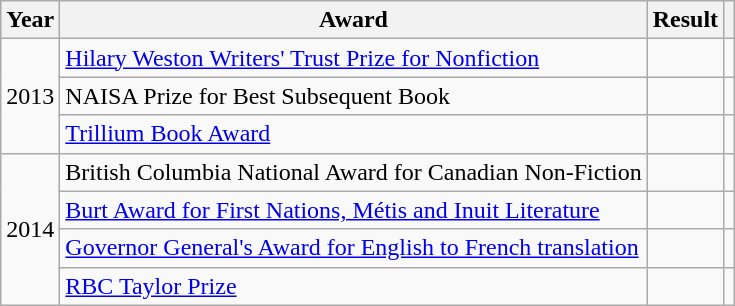<table class="wikitable sortable mw-collapsible">
<tr>
<th>Year</th>
<th>Award</th>
<th>Result</th>
<th></th>
</tr>
<tr>
<td rowspan="3">2013</td>
<td><a href='#'>Hilary Weston Writers' Trust Prize for Nonfiction</a></td>
<td></td>
<td></td>
</tr>
<tr>
<td>NAISA Prize for Best Subsequent Book</td>
<td></td>
<td></td>
</tr>
<tr>
<td><a href='#'>Trillium Book Award</a></td>
<td></td>
<td></td>
</tr>
<tr>
<td rowspan="4">2014</td>
<td>British Columbia National Award for Canadian Non-Fiction</td>
<td></td>
<td></td>
</tr>
<tr>
<td><a href='#'>Burt Award for First Nations, Métis and Inuit Literature</a></td>
<td></td>
<td></td>
</tr>
<tr>
<td><a href='#'>Governor General's Award for English to French translation</a></td>
<td></td>
<td></td>
</tr>
<tr>
<td><a href='#'>RBC Taylor Prize</a></td>
<td></td>
<td></td>
</tr>
</table>
